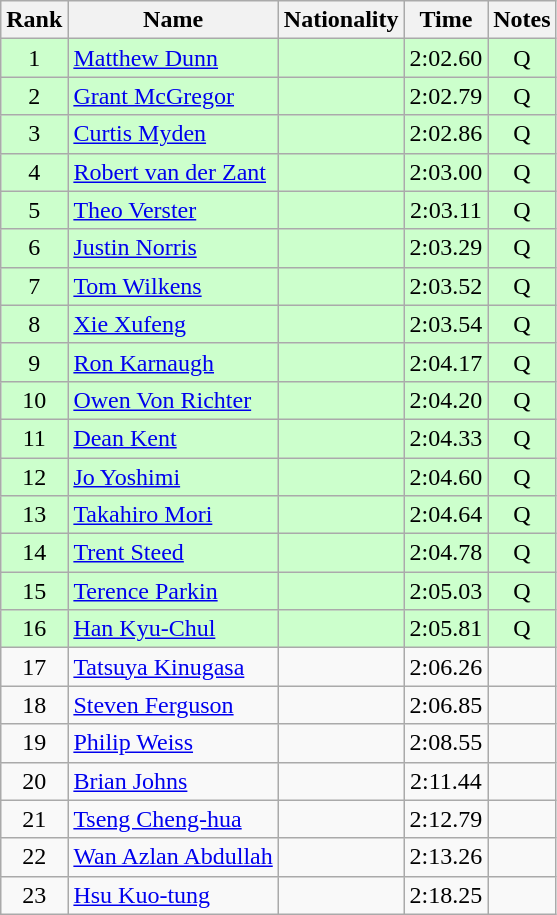<table class="wikitable sortable" style="text-align:center">
<tr>
<th>Rank</th>
<th>Name</th>
<th>Nationality</th>
<th>Time</th>
<th>Notes</th>
</tr>
<tr bgcolor=ccffcc>
<td>1</td>
<td align=left><a href='#'>Matthew Dunn</a></td>
<td align=left></td>
<td>2:02.60</td>
<td>Q</td>
</tr>
<tr bgcolor=ccffcc>
<td>2</td>
<td align=left><a href='#'>Grant McGregor</a></td>
<td align=left></td>
<td>2:02.79</td>
<td>Q</td>
</tr>
<tr bgcolor=ccffcc>
<td>3</td>
<td align=left><a href='#'>Curtis Myden</a></td>
<td align=left></td>
<td>2:02.86</td>
<td>Q</td>
</tr>
<tr bgcolor=ccffcc>
<td>4</td>
<td align=left><a href='#'>Robert van der Zant</a></td>
<td align=left></td>
<td>2:03.00</td>
<td>Q</td>
</tr>
<tr bgcolor=ccffcc>
<td>5</td>
<td align=left><a href='#'>Theo Verster</a></td>
<td align=left></td>
<td>2:03.11</td>
<td>Q</td>
</tr>
<tr bgcolor=ccffcc>
<td>6</td>
<td align=left><a href='#'>Justin Norris</a></td>
<td align=left></td>
<td>2:03.29</td>
<td>Q</td>
</tr>
<tr bgcolor=ccffcc>
<td>7</td>
<td align=left><a href='#'>Tom Wilkens</a></td>
<td align=left></td>
<td>2:03.52</td>
<td>Q</td>
</tr>
<tr bgcolor=ccffcc>
<td>8</td>
<td align=left><a href='#'>Xie Xufeng</a></td>
<td align=left></td>
<td>2:03.54</td>
<td>Q</td>
</tr>
<tr bgcolor=ccffcc>
<td>9</td>
<td align=left><a href='#'>Ron Karnaugh</a></td>
<td align=left></td>
<td>2:04.17</td>
<td>Q</td>
</tr>
<tr bgcolor=ccffcc>
<td>10</td>
<td align=left><a href='#'>Owen Von Richter</a></td>
<td align=left></td>
<td>2:04.20</td>
<td>Q</td>
</tr>
<tr bgcolor=ccffcc>
<td>11</td>
<td align=left><a href='#'>Dean Kent</a></td>
<td align=left></td>
<td>2:04.33</td>
<td>Q</td>
</tr>
<tr bgcolor=ccffcc>
<td>12</td>
<td align=left><a href='#'>Jo Yoshimi</a></td>
<td align=left></td>
<td>2:04.60</td>
<td>Q</td>
</tr>
<tr bgcolor=ccffcc>
<td>13</td>
<td align=left><a href='#'>Takahiro Mori</a></td>
<td align=left></td>
<td>2:04.64</td>
<td>Q</td>
</tr>
<tr bgcolor=ccffcc>
<td>14</td>
<td align=left><a href='#'>Trent Steed</a></td>
<td align=left></td>
<td>2:04.78</td>
<td>Q</td>
</tr>
<tr bgcolor=ccffcc>
<td>15</td>
<td align=left><a href='#'>Terence Parkin</a></td>
<td align=left></td>
<td>2:05.03</td>
<td>Q</td>
</tr>
<tr bgcolor=ccffcc>
<td>16</td>
<td align=left><a href='#'>Han Kyu-Chul</a></td>
<td align=left></td>
<td>2:05.81</td>
<td>Q</td>
</tr>
<tr>
<td>17</td>
<td align=left><a href='#'>Tatsuya Kinugasa</a></td>
<td align=left></td>
<td>2:06.26</td>
<td></td>
</tr>
<tr>
<td>18</td>
<td align=left><a href='#'>Steven Ferguson</a></td>
<td align=left></td>
<td>2:06.85</td>
<td></td>
</tr>
<tr>
<td>19</td>
<td align=left><a href='#'>Philip Weiss</a></td>
<td align=left></td>
<td>2:08.55</td>
<td></td>
</tr>
<tr>
<td>20</td>
<td align=left><a href='#'>Brian Johns</a></td>
<td align=left></td>
<td>2:11.44</td>
<td></td>
</tr>
<tr>
<td>21</td>
<td align=left><a href='#'>Tseng Cheng-hua</a></td>
<td align=left></td>
<td>2:12.79</td>
<td></td>
</tr>
<tr>
<td>22</td>
<td align=left><a href='#'>Wan Azlan Abdullah</a></td>
<td align=left></td>
<td>2:13.26</td>
<td></td>
</tr>
<tr>
<td>23</td>
<td align=left><a href='#'>Hsu Kuo-tung</a></td>
<td align=left></td>
<td>2:18.25</td>
<td></td>
</tr>
</table>
